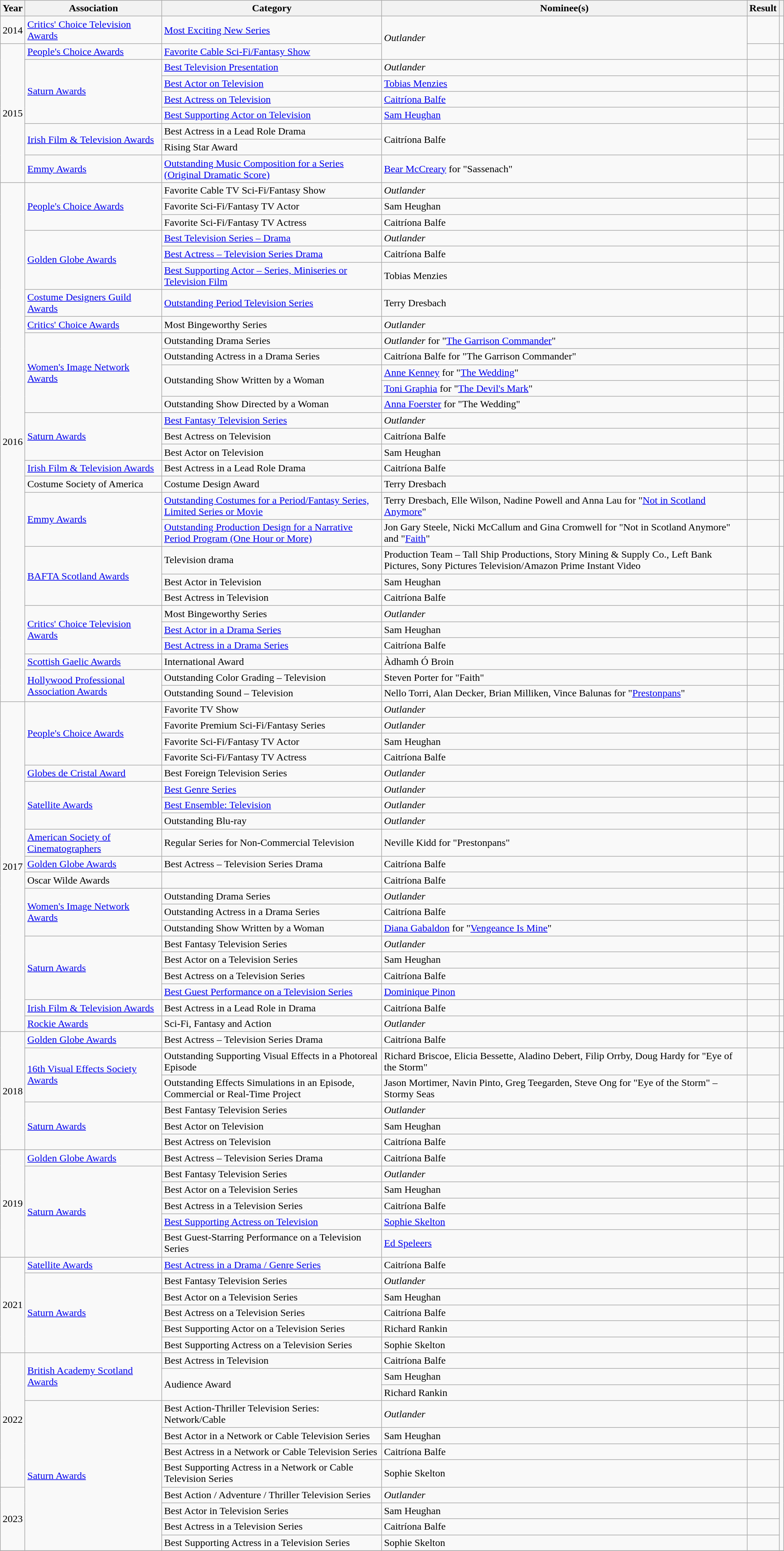<table class="wikitable sortable">
<tr>
<th>Year</th>
<th>Association</th>
<th>Category</th>
<th>Nominee(s)</th>
<th>Result</th>
<th></th>
</tr>
<tr>
<td>2014</td>
<td><a href='#'>Critics' Choice Television Awards</a></td>
<td><a href='#'>Most Exciting New Series</a></td>
<td rowspan="2"><em>Outlander</em></td>
<td></td>
<td></td>
</tr>
<tr>
<td rowspan="8">2015</td>
<td><a href='#'>People's Choice Awards</a></td>
<td><a href='#'>Favorite Cable Sci-Fi/Fantasy Show</a></td>
<td></td>
<td></td>
</tr>
<tr>
<td rowspan="4"><a href='#'>Saturn Awards</a></td>
<td><a href='#'>Best Television Presentation</a></td>
<td><em>Outlander</em></td>
<td></td>
<td rowspan="4"></td>
</tr>
<tr>
<td><a href='#'>Best Actor on Television</a></td>
<td><a href='#'>Tobias Menzies</a></td>
<td></td>
</tr>
<tr>
<td><a href='#'>Best Actress on Television</a></td>
<td><a href='#'>Caitríona Balfe</a></td>
<td></td>
</tr>
<tr>
<td><a href='#'>Best Supporting Actor on Television</a></td>
<td><a href='#'>Sam Heughan</a></td>
<td></td>
</tr>
<tr>
<td rowspan="2"><a href='#'>Irish Film & Television Awards</a></td>
<td>Best Actress in a Lead Role Drama</td>
<td rowspan="2">Caitríona Balfe</td>
<td></td>
<td rowspan="2"></td>
</tr>
<tr>
<td>Rising Star Award</td>
<td></td>
</tr>
<tr>
<td><a href='#'>Emmy Awards</a></td>
<td><a href='#'>Outstanding Music Composition for a Series (Original Dramatic Score)</a></td>
<td><a href='#'>Bear McCreary</a> for "Sassenach"</td>
<td></td>
<td></td>
</tr>
<tr>
<td rowspan=29>2016</td>
<td rowspan=3><a href='#'>People's Choice Awards</a></td>
<td>Favorite Cable TV Sci-Fi/Fantasy Show</td>
<td><em>Outlander</em></td>
<td></td>
<td rowspan="3"></td>
</tr>
<tr>
<td>Favorite Sci-Fi/Fantasy TV Actor</td>
<td>Sam Heughan</td>
<td></td>
</tr>
<tr>
<td>Favorite Sci-Fi/Fantasy TV Actress</td>
<td>Caitríona Balfe</td>
<td></td>
</tr>
<tr>
<td rowspan=3><a href='#'>Golden Globe Awards</a></td>
<td><a href='#'>Best Television Series – Drama</a></td>
<td><em>Outlander</em></td>
<td></td>
<td rowspan="3"></td>
</tr>
<tr>
<td><a href='#'>Best Actress – Television Series Drama</a></td>
<td>Caitríona Balfe</td>
<td></td>
</tr>
<tr>
<td><a href='#'>Best Supporting Actor – Series, Miniseries or Television Film</a></td>
<td>Tobias Menzies</td>
<td></td>
</tr>
<tr>
<td><a href='#'>Costume Designers Guild Awards</a></td>
<td><a href='#'>Outstanding Period Television Series</a></td>
<td>Terry Dresbach</td>
<td></td>
<td></td>
</tr>
<tr>
<td><a href='#'>Critics' Choice Awards</a></td>
<td>Most Bingeworthy Series</td>
<td><em>Outlander</em></td>
<td></td>
<td></td>
</tr>
<tr>
<td rowspan=5><a href='#'>Women's Image Network Awards</a></td>
<td>Outstanding Drama Series</td>
<td><em>Outlander</em> for "<a href='#'>The Garrison Commander</a>"</td>
<td></td>
<td rowspan="5"></td>
</tr>
<tr>
<td>Outstanding Actress in a Drama Series</td>
<td>Caitríona Balfe for "The Garrison Commander"</td>
<td></td>
</tr>
<tr>
<td rowspan="2">Outstanding Show Written by a Woman</td>
<td><a href='#'>Anne Kenney</a> for "<a href='#'>The Wedding</a>"</td>
<td></td>
</tr>
<tr>
<td><a href='#'>Toni Graphia</a> for "<a href='#'>The Devil's Mark</a>"</td>
<td></td>
</tr>
<tr>
<td>Outstanding Show Directed by a Woman</td>
<td><a href='#'>Anna Foerster</a> for "The Wedding"</td>
<td></td>
</tr>
<tr>
<td rowspan=3><a href='#'>Saturn Awards</a></td>
<td><a href='#'>Best Fantasy Television Series</a></td>
<td><em>Outlander</em></td>
<td></td>
<td rowspan="3"></td>
</tr>
<tr>
<td>Best Actress on Television</td>
<td>Caitríona Balfe</td>
<td></td>
</tr>
<tr>
<td>Best Actor on Television</td>
<td>Sam Heughan</td>
<td></td>
</tr>
<tr>
<td><a href='#'>Irish Film & Television Awards</a></td>
<td>Best Actress in a Lead Role Drama</td>
<td>Caitríona Balfe</td>
<td></td>
<td></td>
</tr>
<tr>
<td>Costume Society of America</td>
<td>Costume Design Award</td>
<td>Terry Dresbach</td>
<td></td>
<td></td>
</tr>
<tr>
<td rowspan=2><a href='#'>Emmy Awards</a></td>
<td><a href='#'>Outstanding Costumes for a Period/Fantasy Series, Limited Series or Movie</a></td>
<td>Terry Dresbach, Elle Wilson, Nadine Powell and Anna Lau for "<a href='#'>Not in Scotland Anymore</a>"</td>
<td></td>
<td rowspan=2></td>
</tr>
<tr>
<td><a href='#'>Outstanding Production Design for a Narrative Period Program (One Hour or More)</a></td>
<td>Jon Gary Steele, Nicki McCallum and Gina Cromwell for "Not in Scotland Anymore" and "<a href='#'>Faith</a>"</td>
<td></td>
</tr>
<tr>
<td rowspan=3><a href='#'>BAFTA Scotland Awards</a></td>
<td>Television drama</td>
<td>Production Team – Tall Ship Productions, Story Mining & Supply Co., Left Bank Pictures, Sony Pictures Television/Amazon Prime Instant Video</td>
<td></td>
<td rowspan="3"></td>
</tr>
<tr>
<td>Best Actor in Television</td>
<td>Sam Heughan</td>
<td></td>
</tr>
<tr>
<td>Best Actress in Television</td>
<td>Caitríona Balfe</td>
<td></td>
</tr>
<tr>
<td rowspan=3><a href='#'>Critics' Choice Television Awards</a></td>
<td>Most Bingeworthy Series</td>
<td><em>Outlander</em></td>
<td></td>
<td rowspan="3"></td>
</tr>
<tr>
<td><a href='#'>Best Actor in a Drama Series</a></td>
<td>Sam Heughan</td>
<td></td>
</tr>
<tr>
<td><a href='#'>Best Actress in a Drama Series</a></td>
<td>Caitríona Balfe</td>
<td></td>
</tr>
<tr>
<td><a href='#'>Scottish Gaelic Awards</a></td>
<td>International Award</td>
<td>Àdhamh Ó Broin</td>
<td></td>
<td></td>
</tr>
<tr>
<td rowspan=2><a href='#'>Hollywood Professional Association Awards</a></td>
<td>Outstanding Color Grading – Television</td>
<td>Steven Porter for "Faith"</td>
<td></td>
<td rowspan="2"></td>
</tr>
<tr>
<td>Outstanding Sound – Television</td>
<td>Nello Torri, Alan Decker, Brian Milliken, Vince Balunas for "<a href='#'>Prestonpans</a>"</td>
<td></td>
</tr>
<tr>
<td rowspan=20>2017</td>
<td rowspan=4><a href='#'>People's Choice Awards</a></td>
<td>Favorite TV Show</td>
<td><em>Outlander</em></td>
<td></td>
<td rowspan="4"></td>
</tr>
<tr>
<td>Favorite Premium Sci-Fi/Fantasy Series</td>
<td><em>Outlander</em></td>
<td></td>
</tr>
<tr>
<td>Favorite Sci-Fi/Fantasy TV Actor</td>
<td>Sam Heughan</td>
<td></td>
</tr>
<tr>
<td>Favorite Sci-Fi/Fantasy TV Actress</td>
<td>Caitríona Balfe</td>
<td></td>
</tr>
<tr>
<td><a href='#'>Globes de Cristal Award</a></td>
<td>Best Foreign Television Series</td>
<td><em>Outlander</em></td>
<td></td>
<td></td>
</tr>
<tr>
<td rowspan=3><a href='#'>Satellite Awards</a></td>
<td><a href='#'>Best Genre Series</a></td>
<td><em>Outlander</em></td>
<td></td>
<td rowspan="3"></td>
</tr>
<tr>
<td><a href='#'>Best Ensemble: Television</a></td>
<td><em>Outlander</em></td>
<td></td>
</tr>
<tr>
<td>Outstanding Blu-ray</td>
<td><em>Outlander</em></td>
<td></td>
</tr>
<tr>
<td><a href='#'>American Society of Cinematographers</a></td>
<td>Regular Series for Non-Commercial Television</td>
<td>Neville Kidd for "Prestonpans"</td>
<td></td>
<td></td>
</tr>
<tr>
<td><a href='#'>Golden Globe Awards</a></td>
<td Golden Globe Award for Best Actress – Television Series Drama>Best Actress – Television Series Drama</td>
<td>Caitríona Balfe</td>
<td></td>
<td></td>
</tr>
<tr>
<td>Oscar Wilde Awards</td>
<td></td>
<td>Caitríona Balfe</td>
<td></td>
<td></td>
</tr>
<tr>
<td rowspan=3><a href='#'>Women's Image Network Awards</a></td>
<td>Outstanding Drama Series</td>
<td><em>Outlander</em></td>
<td></td>
<td rowspan="3"></td>
</tr>
<tr>
<td>Outstanding Actress in a Drama Series</td>
<td>Caitríona Balfe</td>
<td></td>
</tr>
<tr>
<td>Outstanding Show Written by a Woman</td>
<td><a href='#'>Diana Gabaldon</a> for "<a href='#'>Vengeance Is Mine</a>"</td>
<td></td>
</tr>
<tr>
<td rowspan=4><a href='#'>Saturn Awards</a></td>
<td>Best Fantasy Television Series</td>
<td><em>Outlander</em></td>
<td></td>
<td rowspan=4></td>
</tr>
<tr>
<td>Best Actor on a Television Series</td>
<td>Sam Heughan</td>
<td></td>
</tr>
<tr>
<td>Best Actress on a Television Series</td>
<td>Caitríona Balfe</td>
<td></td>
</tr>
<tr>
<td><a href='#'>Best Guest Performance on a Television Series</a></td>
<td><a href='#'>Dominique Pinon</a></td>
<td></td>
</tr>
<tr>
<td><a href='#'>Irish Film & Television Awards</a></td>
<td>Best Actress in a Lead Role in Drama</td>
<td>Caitríona Balfe</td>
<td></td>
<td></td>
</tr>
<tr>
<td><a href='#'>Rockie Awards</a></td>
<td>Sci-Fi, Fantasy and Action</td>
<td><em>Outlander</em></td>
<td></td>
<td></td>
</tr>
<tr>
<td rowspan=6>2018</td>
<td rowspan=1><a href='#'>Golden Globe Awards</a></td>
<td>Best Actress – Television Series Drama</td>
<td>Caitríona Balfe</td>
<td></td>
<td rowspan="1"></td>
</tr>
<tr>
<td rowspan=2><a href='#'>16th Visual Effects Society Awards</a></td>
<td>Outstanding Supporting Visual Effects in a Photoreal Episode</td>
<td>Richard Briscoe, Elicia Bessette, Aladino Debert, Filip Orrby, Doug Hardy for "Eye of the Storm"</td>
<td></td>
<td rowspan=2></td>
</tr>
<tr>
<td>Outstanding Effects Simulations in an Episode, Commercial or Real-Time Project</td>
<td>Jason Mortimer, Navin Pinto, Greg Teegarden, Steve Ong for "Eye of the Storm" – Stormy Seas</td>
<td></td>
</tr>
<tr>
<td rowspan=3><a href='#'>Saturn Awards</a></td>
<td>Best Fantasy Television Series</td>
<td><em>Outlander</em></td>
<td></td>
<td rowspan=3></td>
</tr>
<tr>
<td>Best Actor on Television</td>
<td>Sam Heughan</td>
<td></td>
</tr>
<tr>
<td>Best Actress on Television</td>
<td>Caitríona Balfe</td>
<td></td>
</tr>
<tr>
<td rowspan=6>2019</td>
<td rowspan=1><a href='#'>Golden Globe Awards</a></td>
<td>Best Actress – Television Series Drama</td>
<td>Caitríona Balfe</td>
<td></td>
<td rowspan="1"></td>
</tr>
<tr>
<td rowspan=5><a href='#'>Saturn Awards</a></td>
<td>Best Fantasy Television Series</td>
<td><em>Outlander</em></td>
<td></td>
<td rowspan=5></td>
</tr>
<tr>
<td>Best Actor on a Television Series</td>
<td>Sam Heughan</td>
<td></td>
</tr>
<tr>
<td>Best Actress in a Television Series</td>
<td>Caitríona Balfe</td>
<td></td>
</tr>
<tr>
<td><a href='#'>Best Supporting Actress on Television</a></td>
<td><a href='#'>Sophie Skelton</a></td>
<td></td>
</tr>
<tr>
<td>Best Guest-Starring Performance on a Television Series</td>
<td><a href='#'>Ed Speleers</a></td>
<td></td>
</tr>
<tr>
<td rowspan="6">2021</td>
<td><a href='#'>Satellite Awards</a></td>
<td><a href='#'>Best Actress in a Drama / Genre Series</a></td>
<td>Caitríona Balfe</td>
<td></td>
<td></td>
</tr>
<tr>
<td rowspan="5"><a href='#'>Saturn Awards</a></td>
<td>Best Fantasy Television Series</td>
<td><em>Outlander</em></td>
<td></td>
<td rowspan="5"></td>
</tr>
<tr>
<td>Best Actor on a Television Series</td>
<td>Sam Heughan</td>
<td></td>
</tr>
<tr>
<td>Best Actress on a Television Series</td>
<td>Caitríona Balfe</td>
<td></td>
</tr>
<tr>
<td>Best Supporting Actor on a Television Series</td>
<td>Richard Rankin</td>
<td></td>
</tr>
<tr>
<td>Best Supporting Actress on a Television Series</td>
<td>Sophie Skelton</td>
<td></td>
</tr>
<tr>
<td rowspan="7">2022</td>
<td rowspan="3"><a href='#'>British Academy Scotland Awards</a></td>
<td>Best Actress in Television</td>
<td>Caitríona Balfe</td>
<td></td>
<td rowspan="3"></td>
</tr>
<tr>
<td rowspan="2">Audience Award</td>
<td>Sam Heughan</td>
<td></td>
</tr>
<tr>
<td>Richard Rankin</td>
<td></td>
</tr>
<tr>
<td rowspan="8"><a href='#'>Saturn Awards</a></td>
<td>Best Action-Thriller Television Series: Network/Cable</td>
<td><em>Outlander</em></td>
<td></td>
<td rowspan="4"></td>
</tr>
<tr>
<td>Best Actor in a Network or Cable Television Series</td>
<td>Sam Heughan</td>
<td></td>
</tr>
<tr>
<td>Best Actress in a Network or Cable Television Series</td>
<td>Caitríona Balfe</td>
<td></td>
</tr>
<tr>
<td>Best Supporting Actress in a Network or Cable Television Series</td>
<td>Sophie Skelton</td>
<td></td>
</tr>
<tr>
<td rowspan="4">2023</td>
<td>Best Action / Adventure / Thriller Television Series</td>
<td><em>Outlander</em></td>
<td></td>
<td rowspan="4"></td>
</tr>
<tr>
<td>Best Actor in Television Series</td>
<td>Sam Heughan</td>
<td></td>
</tr>
<tr>
<td>Best Actress in a Television Series</td>
<td>Caitríona Balfe</td>
<td></td>
</tr>
<tr>
<td>Best Supporting Actress in a Television Series</td>
<td>Sophie Skelton</td>
<td></td>
</tr>
<tr>
</tr>
</table>
